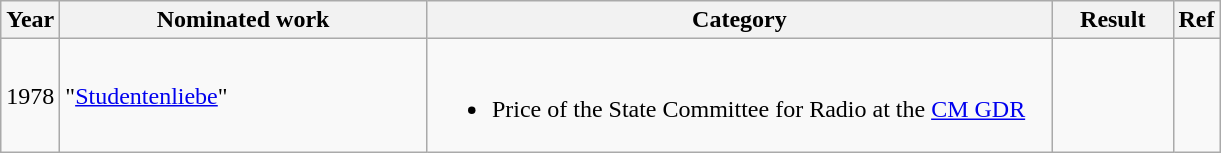<table class="wikitable">
<tr>
<th style="width:10px;">Year</th>
<th style="width:237px;">Nominated work</th>
<th style="width:410px;">Category</th>
<th style="width:73px;">Result</th>
<th>Ref</th>
</tr>
<tr>
<td>1978</td>
<td>"<a href='#'>Studentenliebe</a>"</td>
<td><br><ul><li>Price of the State Committee for Radio at the <a href='#'>CM GDR</a></li></ul></td>
<td></td>
<td></td>
</tr>
</table>
